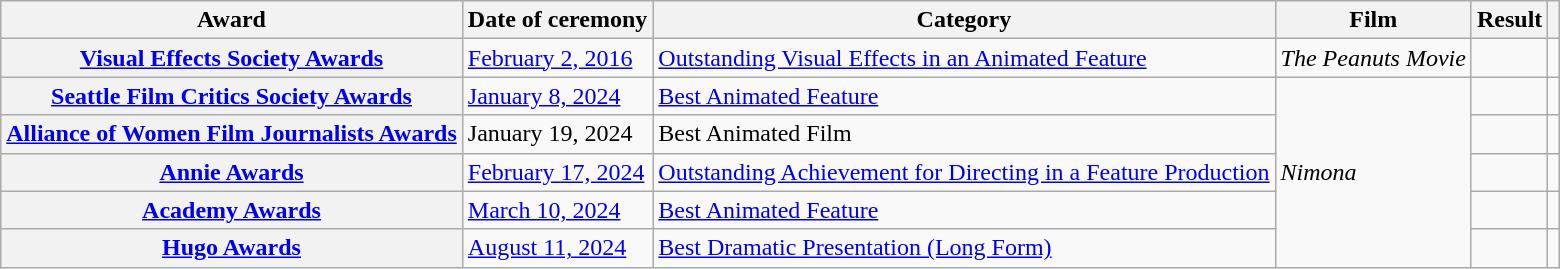<table class="wikitable sortable plainrowheaders">
<tr>
<th scope="col">Award</th>
<th scope="col">Date of ceremony</th>
<th scope="col">Category</th>
<th scope="col">Film</th>
<th scope="col">Result</th>
<th scope="col" class="unsortable"></th>
</tr>
<tr>
<th scope="row"><a href='#'>Visual Effects Society Awards</a></th>
<td><a href='#'>February 2, 2016</a></td>
<td><a href='#'>Outstanding Visual Effects in an Animated Feature</a></td>
<td><em>The Peanuts Movie</em></td>
<td></td>
<td align="center"></td>
</tr>
<tr>
<th scope="row"><a href='#'>Seattle Film Critics Society Awards</a></th>
<td><a href='#'>January 8, 2024</a></td>
<td><a href='#'>Best Animated Feature</a></td>
<td rowspan="5"><em>Nimona</em></td>
<td></td>
<td align="center"></td>
</tr>
<tr>
<th scope="row"><a href='#'>Alliance of Women Film Journalists Awards</a></th>
<td>January 19, 2024</td>
<td>Best Animated Film</td>
<td></td>
<td align="center"></td>
</tr>
<tr>
<th scope="row"><a href='#'>Annie Awards</a></th>
<td><a href='#'>February 17, 2024</a></td>
<td><a href='#'>Outstanding Achievement for Directing in a Feature Production</a></td>
<td></td>
<td align="center"></td>
</tr>
<tr>
<th scope="row"><a href='#'>Academy Awards</a></th>
<td><a href='#'>March 10, 2024</a></td>
<td><a href='#'>Best Animated Feature</a></td>
<td></td>
<td align="center"></td>
</tr>
<tr>
<th scope="row"><a href='#'>Hugo Awards</a></th>
<td><a href='#'>August 11, 2024</a></td>
<td><a href='#'>Best Dramatic Presentation (Long Form)</a></td>
<td></td>
<td align="center"></td>
</tr>
</table>
